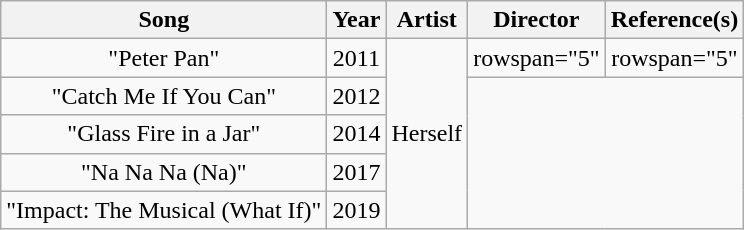<table class="wikitable" style="text-align:center;">
<tr>
<th>Song</th>
<th>Year</th>
<th>Artist</th>
<th>Director</th>
<th>Reference(s)</th>
</tr>
<tr>
<td>"Peter Pan"</td>
<td>2011</td>
<td rowspan="5">Herself</td>
<td>rowspan="5" </td>
<td>rowspan="5" </td>
</tr>
<tr>
<td>"Catch Me If You Can"</td>
<td>2012</td>
</tr>
<tr>
<td>"Glass Fire in a Jar"</td>
<td>2014</td>
</tr>
<tr>
<td>"Na Na Na (Na)"</td>
<td>2017</td>
</tr>
<tr>
<td>"Impact: The Musical (What If)"</td>
<td>2019</td>
</tr>
</table>
